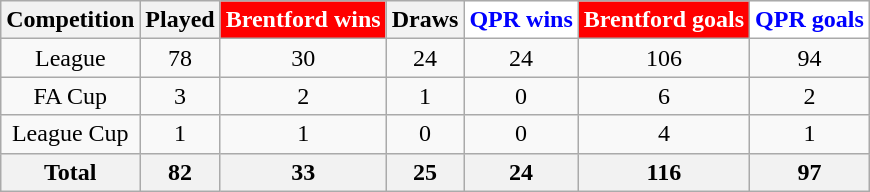<table class="wikitable" style="text-align: center;">
<tr>
<th>Competition</th>
<th>Played</th>
<th align="center"; style="background:#FF0000; color:#FFF">Brentford wins</th>
<th>Draws</th>
<th align="center"; style="background:#FFFFFF; color:#0000FF">QPR wins</th>
<th align="center"; style="background:#FF0000; color:#FFF">Brentford goals</th>
<th align="center"; style="background:#FFFFFF; color:#0000FF">QPR goals</th>
</tr>
<tr>
<td>League</td>
<td>78</td>
<td>30</td>
<td>24</td>
<td>24</td>
<td>106</td>
<td>94</td>
</tr>
<tr>
<td>FA Cup</td>
<td>3</td>
<td>2</td>
<td>1</td>
<td>0</td>
<td>6</td>
<td>2</td>
</tr>
<tr>
<td>League Cup</td>
<td>1</td>
<td>1</td>
<td>0</td>
<td>0</td>
<td>4</td>
<td>1</td>
</tr>
<tr>
<th>Total</th>
<th>82</th>
<th>33</th>
<th>25</th>
<th>24</th>
<th>116</th>
<th>97</th>
</tr>
</table>
